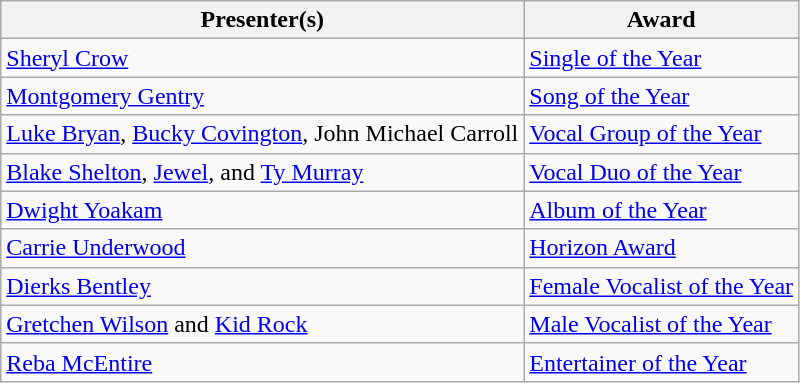<table class="wikitable">
<tr>
<th>Presenter(s)</th>
<th>Award</th>
</tr>
<tr>
<td><a href='#'>Sheryl Crow</a></td>
<td><a href='#'>Single of the Year</a></td>
</tr>
<tr>
<td><a href='#'>Montgomery Gentry</a></td>
<td><a href='#'>Song of the Year</a></td>
</tr>
<tr>
<td><a href='#'>Luke Bryan</a>, <a href='#'>Bucky Covington</a>, John Michael Carroll</td>
<td><a href='#'>Vocal Group of the Year</a></td>
</tr>
<tr>
<td><a href='#'>Blake Shelton</a>, <a href='#'>Jewel</a>, and <a href='#'>Ty Murray</a></td>
<td><a href='#'>Vocal Duo of the Year</a></td>
</tr>
<tr>
<td><a href='#'>Dwight Yoakam</a></td>
<td><a href='#'>Album of the Year</a></td>
</tr>
<tr>
<td><a href='#'>Carrie Underwood</a></td>
<td><a href='#'>Horizon Award</a></td>
</tr>
<tr>
<td><a href='#'>Dierks Bentley</a></td>
<td><a href='#'>Female Vocalist of the Year</a></td>
</tr>
<tr>
<td><a href='#'>Gretchen Wilson</a> and <a href='#'>Kid Rock</a></td>
<td><a href='#'>Male Vocalist of the Year</a></td>
</tr>
<tr>
<td><a href='#'>Reba McEntire</a></td>
<td><a href='#'>Entertainer of the Year</a></td>
</tr>
</table>
